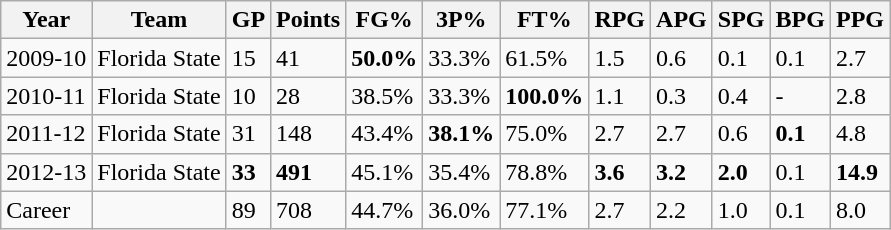<table class="wikitable">
<tr>
<th>Year</th>
<th>Team</th>
<th>GP</th>
<th>Points</th>
<th>FG%</th>
<th>3P%</th>
<th>FT%</th>
<th>RPG</th>
<th>APG</th>
<th>SPG</th>
<th>BPG</th>
<th>PPG</th>
</tr>
<tr>
<td>2009-10</td>
<td>Florida State</td>
<td>15</td>
<td>41</td>
<td><strong>50.0%</strong></td>
<td>33.3%</td>
<td>61.5%</td>
<td>1.5</td>
<td>0.6</td>
<td>0.1</td>
<td>0.1</td>
<td>2.7</td>
</tr>
<tr>
<td>2010-11</td>
<td>Florida State</td>
<td>10</td>
<td>28</td>
<td>38.5%</td>
<td>33.3%</td>
<td><strong>100.0%</strong></td>
<td>1.1</td>
<td>0.3</td>
<td>0.4</td>
<td>-</td>
<td>2.8</td>
</tr>
<tr>
<td>2011-12</td>
<td>Florida State</td>
<td>31</td>
<td>148</td>
<td>43.4%</td>
<td><strong>38.1%</strong></td>
<td>75.0%</td>
<td>2.7</td>
<td>2.7</td>
<td>0.6</td>
<td><strong>0.1</strong></td>
<td>4.8</td>
</tr>
<tr>
<td>2012-13</td>
<td>Florida State</td>
<td><strong>33</strong></td>
<td><strong>491</strong></td>
<td>45.1%</td>
<td>35.4%</td>
<td>78.8%</td>
<td><strong>3.6</strong></td>
<td><strong>3.2</strong></td>
<td><strong>2.0</strong></td>
<td>0.1</td>
<td><strong>14.9</strong></td>
</tr>
<tr>
<td>Career</td>
<td></td>
<td>89</td>
<td>708</td>
<td>44.7%</td>
<td>36.0%</td>
<td>77.1%</td>
<td>2.7</td>
<td>2.2</td>
<td>1.0</td>
<td>0.1</td>
<td>8.0</td>
</tr>
</table>
